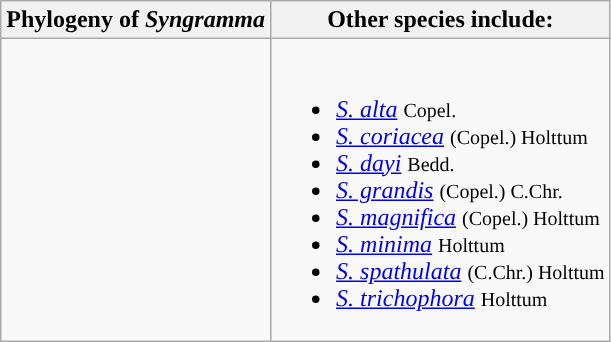<table class="wikitable">
<tr>
<th colspan=1>Phylogeny of <em>Syngramma</em></th>
<th colspan=1>Other species include:</th>
</tr>
<tr>
<td style="vertical-align:top"><br></td>
<td><br><ul><li><em><a href='#'>S. alta</a></em> <small>Copel.</small></li><li><em><a href='#'>S. coriacea</a></em> <small>(Copel.) Holttum</small></li><li><em><a href='#'>S. dayi</a></em> <small>Bedd.</small></li><li><em><a href='#'>S. grandis</a></em> <small>(Copel.) C.Chr.</small></li><li><em><a href='#'>S. magnifica</a></em> <small>(Copel.) Holttum</small></li><li><em><a href='#'>S. minima</a></em> <small>Holttum</small></li><li><em><a href='#'>S. spathulata</a></em> <small>(C.Chr.) Holttum</small></li><li><em><a href='#'>S. trichophora</a></em> <small>Holttum</small></li></ul></td>
</tr>
</table>
